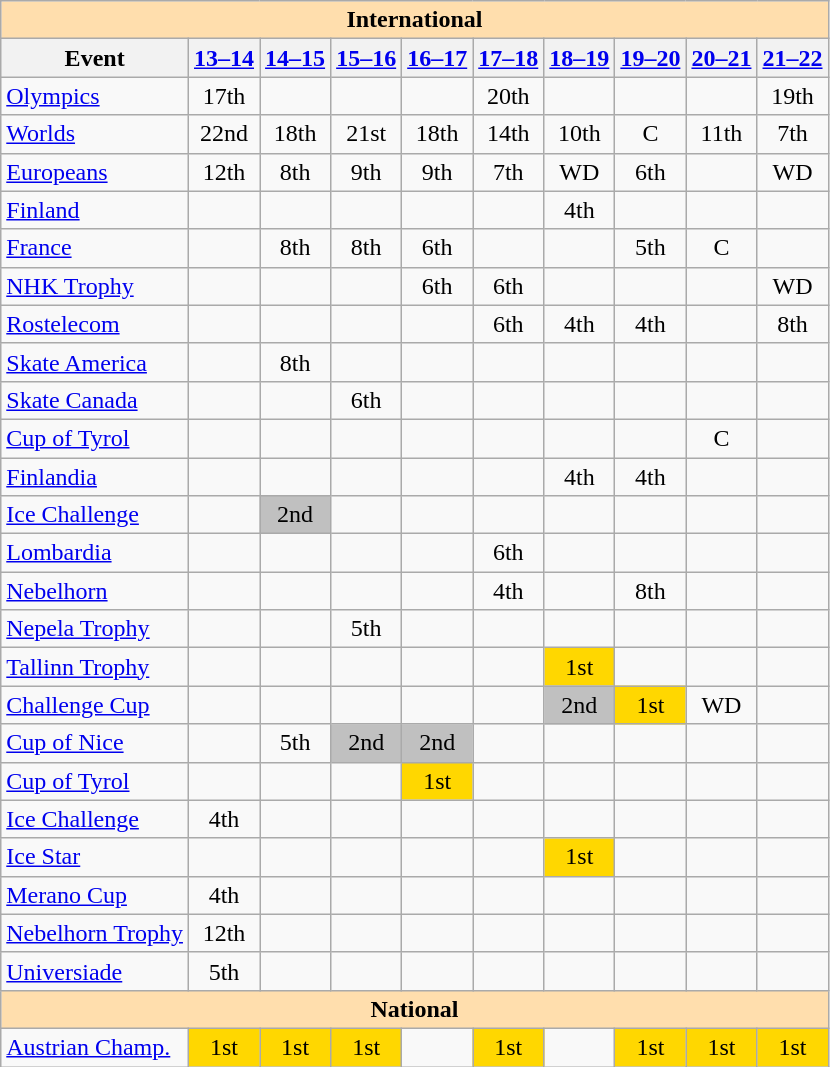<table class="wikitable" style="text-align:center">
<tr>
<th colspan=10 style="background-color: #ffdead; " align="center">International</th>
</tr>
<tr>
<th>Event</th>
<th><a href='#'>13–14</a></th>
<th><a href='#'>14–15</a></th>
<th><a href='#'>15–16</a></th>
<th><a href='#'>16–17</a></th>
<th><a href='#'>17–18</a></th>
<th><a href='#'>18–19</a></th>
<th><a href='#'>19–20</a></th>
<th><a href='#'>20–21</a></th>
<th><a href='#'>21–22</a></th>
</tr>
<tr>
<td align=left><a href='#'>Olympics</a></td>
<td>17th</td>
<td></td>
<td></td>
<td></td>
<td>20th</td>
<td></td>
<td></td>
<td></td>
<td>19th</td>
</tr>
<tr>
<td align=left><a href='#'>Worlds</a></td>
<td>22nd</td>
<td>18th</td>
<td>21st</td>
<td>18th</td>
<td>14th</td>
<td>10th</td>
<td>C</td>
<td>11th</td>
<td>7th</td>
</tr>
<tr>
<td align=left><a href='#'>Europeans</a></td>
<td>12th</td>
<td>8th</td>
<td>9th</td>
<td>9th</td>
<td>7th</td>
<td>WD</td>
<td>6th</td>
<td></td>
<td>WD</td>
</tr>
<tr>
<td align=left> <a href='#'>Finland</a></td>
<td></td>
<td></td>
<td></td>
<td></td>
<td></td>
<td>4th</td>
<td></td>
<td></td>
<td></td>
</tr>
<tr>
<td align=left> <a href='#'>France</a></td>
<td></td>
<td>8th</td>
<td>8th</td>
<td>6th</td>
<td></td>
<td></td>
<td>5th</td>
<td>C</td>
<td></td>
</tr>
<tr>
<td align=left> <a href='#'>NHK Trophy</a></td>
<td></td>
<td></td>
<td></td>
<td>6th</td>
<td>6th</td>
<td></td>
<td></td>
<td></td>
<td>WD</td>
</tr>
<tr>
<td align=left> <a href='#'>Rostelecom</a></td>
<td></td>
<td></td>
<td></td>
<td></td>
<td>6th</td>
<td>4th</td>
<td>4th</td>
<td></td>
<td>8th</td>
</tr>
<tr>
<td align=left> <a href='#'>Skate America</a></td>
<td></td>
<td>8th</td>
<td></td>
<td></td>
<td></td>
<td></td>
<td></td>
<td></td>
<td></td>
</tr>
<tr>
<td align=left> <a href='#'>Skate Canada</a></td>
<td></td>
<td></td>
<td>6th</td>
<td></td>
<td></td>
<td></td>
<td></td>
<td></td>
<td></td>
</tr>
<tr>
<td align=left> <a href='#'>Cup of Tyrol</a></td>
<td></td>
<td></td>
<td></td>
<td></td>
<td></td>
<td></td>
<td></td>
<td>C</td>
<td></td>
</tr>
<tr>
<td align=left> <a href='#'>Finlandia</a></td>
<td></td>
<td></td>
<td></td>
<td></td>
<td></td>
<td>4th</td>
<td>4th</td>
<td></td>
<td></td>
</tr>
<tr>
<td align=left> <a href='#'>Ice Challenge</a></td>
<td></td>
<td bgcolor="silver">2nd</td>
<td></td>
<td></td>
<td></td>
<td></td>
<td></td>
<td></td>
<td></td>
</tr>
<tr>
<td align=left> <a href='#'>Lombardia</a></td>
<td></td>
<td></td>
<td></td>
<td></td>
<td>6th</td>
<td></td>
<td></td>
<td></td>
<td></td>
</tr>
<tr>
<td align=left> <a href='#'>Nebelhorn</a></td>
<td></td>
<td></td>
<td></td>
<td></td>
<td>4th</td>
<td></td>
<td>8th</td>
<td></td>
<td></td>
</tr>
<tr>
<td align=left> <a href='#'>Nepela Trophy</a></td>
<td></td>
<td></td>
<td>5th</td>
<td></td>
<td></td>
<td></td>
<td></td>
<td></td>
<td></td>
</tr>
<tr>
<td align=left> <a href='#'>Tallinn Trophy</a></td>
<td></td>
<td></td>
<td></td>
<td></td>
<td></td>
<td bgcolor=gold>1st</td>
<td></td>
<td></td>
<td></td>
</tr>
<tr>
<td align=left><a href='#'>Challenge Cup</a></td>
<td></td>
<td></td>
<td></td>
<td></td>
<td></td>
<td bgcolor=silver>2nd</td>
<td bgcolor=gold>1st</td>
<td>WD</td>
<td></td>
</tr>
<tr>
<td align=left><a href='#'>Cup of Nice</a></td>
<td></td>
<td>5th</td>
<td bgcolor="silver">2nd</td>
<td bgcolor="silver">2nd</td>
<td></td>
<td></td>
<td></td>
<td></td>
<td></td>
</tr>
<tr>
<td align=left><a href='#'>Cup of Tyrol</a></td>
<td></td>
<td></td>
<td></td>
<td bgcolor="gold">1st</td>
<td></td>
<td></td>
<td></td>
<td></td>
<td></td>
</tr>
<tr>
<td align=left><a href='#'>Ice Challenge</a></td>
<td>4th</td>
<td></td>
<td></td>
<td></td>
<td></td>
<td></td>
<td></td>
<td></td>
<td></td>
</tr>
<tr>
<td align=left><a href='#'>Ice Star</a></td>
<td></td>
<td></td>
<td></td>
<td></td>
<td></td>
<td bgcolor=gold>1st</td>
<td></td>
<td></td>
<td></td>
</tr>
<tr>
<td align=left><a href='#'>Merano Cup</a></td>
<td>4th</td>
<td></td>
<td></td>
<td></td>
<td></td>
<td></td>
<td></td>
<td></td>
<td></td>
</tr>
<tr>
<td align=left><a href='#'>Nebelhorn Trophy</a></td>
<td>12th</td>
<td></td>
<td></td>
<td></td>
<td></td>
<td></td>
<td></td>
<td></td>
<td></td>
</tr>
<tr>
<td align=left><a href='#'>Universiade</a></td>
<td>5th</td>
<td></td>
<td></td>
<td></td>
<td></td>
<td></td>
<td></td>
<td></td>
<td></td>
</tr>
<tr>
<th colspan=10 style="background-color: #ffdead; " align="center">National</th>
</tr>
<tr>
<td align=left><a href='#'>Austrian Champ.</a></td>
<td bgcolor="gold">1st</td>
<td bgcolor="gold">1st</td>
<td bgcolor="gold">1st</td>
<td></td>
<td bgcolor="gold">1st</td>
<td></td>
<td bgcolor="gold">1st</td>
<td bgcolor=gold>1st</td>
<td bgcolor=gold>1st</td>
</tr>
</table>
